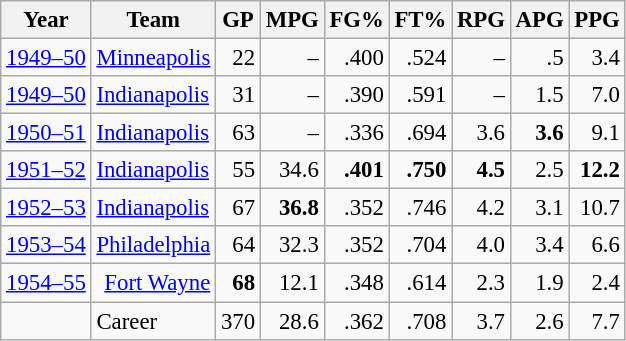<table class="wikitable sortable" style="font-size:95%; text-align:right;">
<tr>
<th>Year</th>
<th>Team</th>
<th>GP</th>
<th>MPG</th>
<th>FG%</th>
<th>FT%</th>
<th>RPG</th>
<th>APG</th>
<th>PPG</th>
</tr>
<tr>
<td style="text-align:left;"><a href='#'>1949–50</a></td>
<td style="text-align:left;"><a href='#'>Minneapolis</a></td>
<td>22</td>
<td>–</td>
<td>.400</td>
<td>.524</td>
<td>–</td>
<td>.5</td>
<td>3.4</td>
</tr>
<tr>
<td style="text-align:left;"><a href='#'>1949–50</a></td>
<td style="text-align:left;"><a href='#'>Indianapolis</a></td>
<td>31</td>
<td>–</td>
<td>.390</td>
<td>.591</td>
<td>–</td>
<td>1.5</td>
<td>7.0</td>
</tr>
<tr>
<td style="text-align:left;"><a href='#'>1950–51</a></td>
<td style="text-align:left;"><a href='#'>Indianapolis</a></td>
<td>63</td>
<td>–</td>
<td>.336</td>
<td>.694</td>
<td>3.6</td>
<td><strong>3.6</strong></td>
<td>9.1</td>
</tr>
<tr>
<td style="text-align:left;"><a href='#'>1951–52</a></td>
<td style="text-align:left;"><a href='#'>Indianapolis</a></td>
<td>55</td>
<td>34.6</td>
<td><strong>.401</strong></td>
<td><strong>.750</strong></td>
<td><strong>4.5</strong></td>
<td>2.5</td>
<td><strong>12.2</strong></td>
</tr>
<tr>
<td style="text-align:left;"><a href='#'>1952–53</a></td>
<td style="text-align:left;"><a href='#'>Indianapolis</a></td>
<td>67</td>
<td><strong>36.8</strong></td>
<td>.352</td>
<td>.746</td>
<td>4.2</td>
<td>3.1</td>
<td>10.7</td>
</tr>
<tr>
<td style="text-align:left;"><a href='#'>1953–54</a></td>
<td style="text-align:left;"><a href='#'>Philadelphia</a></td>
<td>64</td>
<td>32.3</td>
<td>.352</td>
<td>.704</td>
<td>4.0</td>
<td>3.4</td>
<td>6.6</td>
</tr>
<tr>
<td><a href='#'>1954–55</a></td>
<td><a href='#'>Fort Wayne</a></td>
<td><strong>68</strong></td>
<td>12.1</td>
<td>.348</td>
<td>.614</td>
<td>2.3</td>
<td>1.9</td>
<td>2.4</td>
</tr>
<tr>
<td></td>
<td style="text-align:left;">Career</td>
<td>370</td>
<td>28.6</td>
<td>.362</td>
<td>.708</td>
<td>3.7</td>
<td>2.6</td>
<td>7.7</td>
</tr>
</table>
